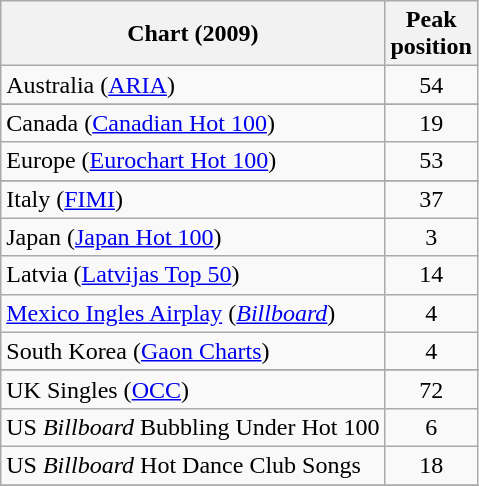<table class="wikitable sortable">
<tr>
<th>Chart (2009)</th>
<th>Peak<br>position</th>
</tr>
<tr>
<td>Australia (<a href='#'>ARIA</a>)</td>
<td style="text-align:center;">54</td>
</tr>
<tr>
</tr>
<tr>
</tr>
<tr>
<td>Canada (<a href='#'>Canadian Hot 100</a>)</td>
<td style="text-align:center;">19</td>
</tr>
<tr>
<td>Europe (<a href='#'>Eurochart Hot 100</a>)</td>
<td style="text-align:center;">53</td>
</tr>
<tr>
</tr>
<tr>
<td>Italy (<a href='#'>FIMI</a>)</td>
<td style="text-align:center;">37</td>
</tr>
<tr>
<td>Japan (<a href='#'>Japan Hot 100</a>)</td>
<td style="text-align:center;">3</td>
</tr>
<tr>
<td>Latvia (<a href='#'>Latvijas Top 50</a>)</td>
<td align="center">14</td>
</tr>
<tr>
<td><a href='#'>Mexico Ingles Airplay</a> (<a href='#'><em>Billboard</em></a>)</td>
<td style="text-align:center;">4</td>
</tr>
<tr>
<td>South Korea (<a href='#'>Gaon Charts</a>)</td>
<td style="text-align:center;">4</td>
</tr>
<tr>
</tr>
<tr>
</tr>
<tr>
</tr>
<tr>
<td>UK Singles (<a href='#'>OCC</a>)</td>
<td style="text-align:center;">72</td>
</tr>
<tr>
<td>US <em>Billboard</em> Bubbling Under Hot 100</td>
<td style="text-align:center;">6</td>
</tr>
<tr>
<td>US <em>Billboard</em> Hot Dance Club Songs</td>
<td style="text-align:center;">18</td>
</tr>
<tr>
</tr>
</table>
